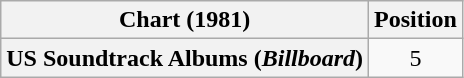<table class="wikitable sortable plainrowheaders" style="text-align:center">
<tr>
<th scope="col">Chart (1981)</th>
<th scope="col">Position</th>
</tr>
<tr>
<th scope="row">US Soundtrack Albums (<em>Billboard</em>)</th>
<td>5</td>
</tr>
</table>
